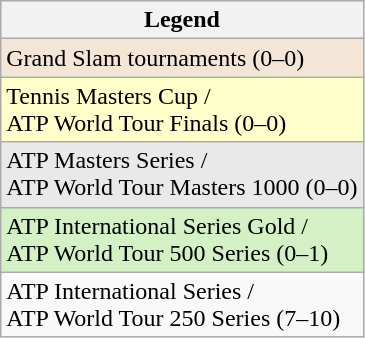<table class="wikitable sortable mw-collapsible mw-collapsed">
<tr>
<th>Legend</th>
</tr>
<tr style="background:#f3e6d7;">
<td>Grand Slam tournaments (0–0)</td>
</tr>
<tr style="background:#ffc;">
<td>Tennis Masters Cup / <br> ATP World Tour Finals (0–0)</td>
</tr>
<tr style="background:#e9e9e9;">
<td>ATP Masters Series / <br> ATP World Tour Masters 1000 (0–0)</td>
</tr>
<tr style="background:#d4f1c5;">
<td>ATP International Series Gold / <br> ATP World Tour 500 Series (0–1)</td>
</tr>
<tr>
<td>ATP International Series / <br> ATP World Tour 250 Series (7–10)</td>
</tr>
</table>
